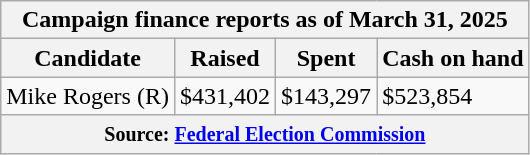<table class="wikitable sortable">
<tr>
<th colspan=4>Campaign finance reports as of March 31, 2025</th>
</tr>
<tr style="text-align:center;">
<th>Candidate</th>
<th>Raised</th>
<th>Spent</th>
<th>Cash on hand</th>
</tr>
<tr>
<td>Mike Rogers (R)</td>
<td>$431,402</td>
<td>$143,297</td>
<td>$523,854</td>
</tr>
<tr>
<th colspan="4"><small>Source: <a href='#'>Federal Election Commission</a></small></th>
</tr>
</table>
